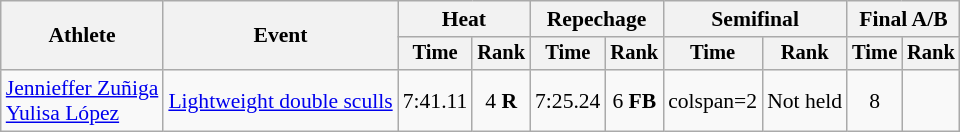<table class=wikitable style=font-size:90%;text-align:center>
<tr>
<th rowspan=2>Athlete</th>
<th rowspan=2>Event</th>
<th colspan=2>Heat</th>
<th colspan=2>Repechage</th>
<th colspan=2>Semifinal</th>
<th colspan=2>Final A/B</th>
</tr>
<tr style=font-size:95%>
<th>Time</th>
<th>Rank</th>
<th>Time</th>
<th>Rank</th>
<th>Time</th>
<th>Rank</th>
<th>Time</th>
<th>Rank</th>
</tr>
<tr>
<td style="text-align:left"><a href='#'>Jennieffer Zuñiga</a><br><a href='#'>Yulisa López</a></td>
<td style="text-align:left"><a href='#'>Lightweight double sculls</a></td>
<td>7:41.11</td>
<td>4 <strong>R</strong></td>
<td>7:25.24</td>
<td>6 <strong>FB</strong></td>
<td>colspan=2 </td>
<td>Not held</td>
<td>8</td>
</tr>
</table>
